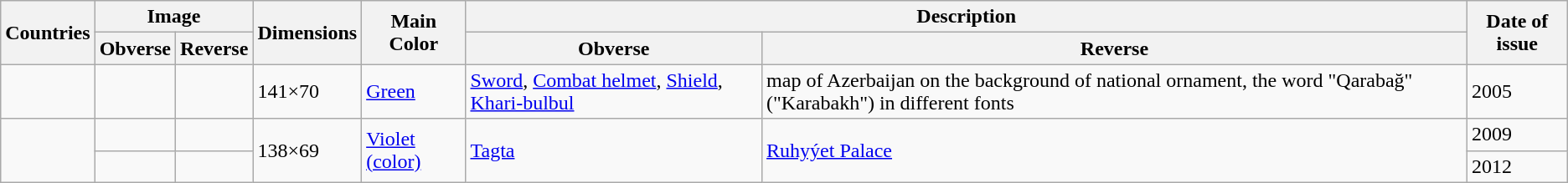<table class="wikitable">
<tr>
<th rowspan="2">Countries</th>
<th colspan="2">Image</th>
<th rowspan="2">Dimensions</th>
<th rowspan="2">Main Color</th>
<th colspan="2">Description</th>
<th rowspan="2">Date of issue</th>
</tr>
<tr>
<th><strong>Obverse</strong></th>
<th><strong>Reverse</strong></th>
<th>Obverse</th>
<th>Reverse</th>
</tr>
<tr>
<td></td>
<td></td>
<td></td>
<td>141×70</td>
<td><a href='#'>Green</a></td>
<td><a href='#'>Sword</a>, <a href='#'>Combat helmet</a>, <a href='#'>Shield</a>, <a href='#'>Khari-bulbul</a></td>
<td>map of Azerbaijan on the background of national ornament, the word "Qarabağ" ("Karabakh") in different fonts</td>
<td>2005</td>
</tr>
<tr>
<td rowspan="2"></td>
<td></td>
<td></td>
<td rowspan="2">138×69</td>
<td rowspan="2"><a href='#'>Violet (color)</a></td>
<td rowspan="2"><a href='#'>Tagta</a></td>
<td rowspan="2"><a href='#'>Ruhyýet Palace</a></td>
<td>2009</td>
</tr>
<tr>
<td></td>
<td></td>
<td>2012</td>
</tr>
</table>
